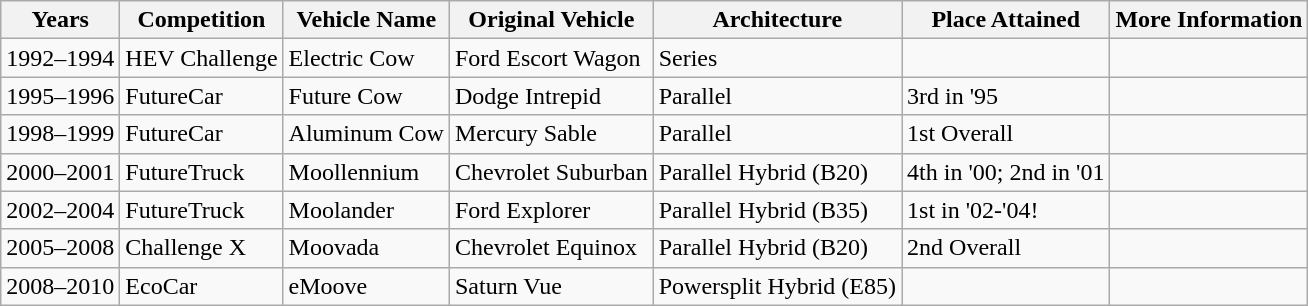<table class="wikitable" border="1">
<tr>
<th>Years</th>
<th>Competition</th>
<th>Vehicle Name</th>
<th>Original Vehicle</th>
<th>Architecture</th>
<th>Place Attained</th>
<th>More Information</th>
</tr>
<tr>
<td>1992–1994</td>
<td>HEV Challenge</td>
<td>Electric Cow</td>
<td>Ford Escort Wagon</td>
<td>Series</td>
<td></td>
<td></td>
</tr>
<tr>
<td>1995–1996</td>
<td>FutureCar</td>
<td>Future Cow</td>
<td>Dodge Intrepid</td>
<td>Parallel</td>
<td>3rd in '95</td>
<td></td>
</tr>
<tr>
<td>1998–1999</td>
<td>FutureCar</td>
<td>Aluminum Cow</td>
<td>Mercury Sable</td>
<td>Parallel</td>
<td>1st Overall</td>
<td></td>
</tr>
<tr>
<td>2000–2001</td>
<td>FutureTruck</td>
<td>Moollennium</td>
<td>Chevrolet Suburban</td>
<td>Parallel Hybrid (B20)</td>
<td>4th in '00; 2nd in '01</td>
<td></td>
</tr>
<tr>
<td>2002–2004</td>
<td>FutureTruck</td>
<td>Moolander</td>
<td>Ford Explorer</td>
<td>Parallel Hybrid (B35)</td>
<td>1st in '02-'04!</td>
<td></td>
</tr>
<tr>
<td>2005–2008</td>
<td>Challenge X</td>
<td>Moovada</td>
<td>Chevrolet Equinox</td>
<td>Parallel Hybrid (B20)</td>
<td>2nd Overall</td>
<td></td>
</tr>
<tr>
<td>2008–2010</td>
<td>EcoCar</td>
<td>eMoove</td>
<td>Saturn Vue</td>
<td>Powersplit Hybrid (E85)</td>
<td 9th Place></td>
</tr>
</table>
